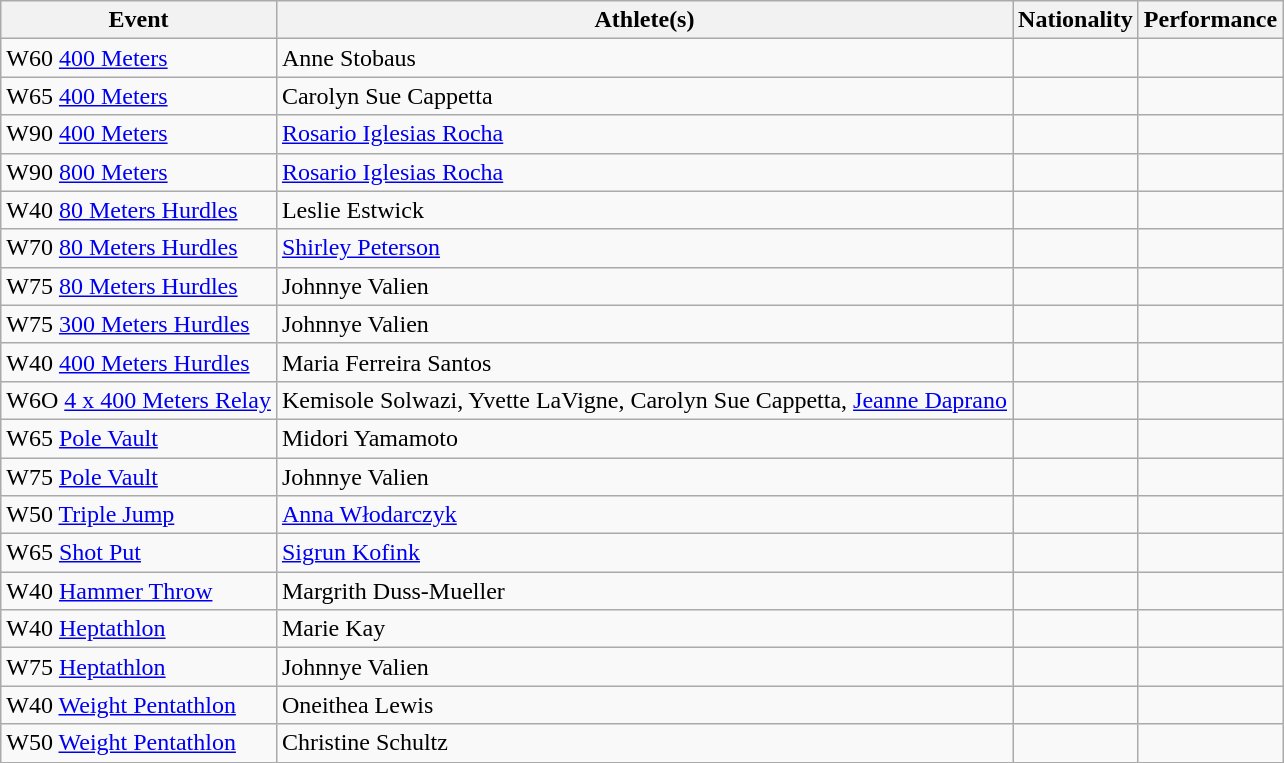<table class="wikitable">
<tr>
<th>Event</th>
<th>Athlete(s)</th>
<th>Nationality</th>
<th>Performance</th>
</tr>
<tr>
<td>W60 <a href='#'>400 Meters</a></td>
<td>Anne Stobaus</td>
<td></td>
<td></td>
</tr>
<tr>
<td>W65 <a href='#'>400 Meters</a></td>
<td>Carolyn Sue Cappetta</td>
<td></td>
<td></td>
</tr>
<tr>
<td>W90 <a href='#'>400 Meters</a></td>
<td><a href='#'>Rosario Iglesias Rocha</a></td>
<td></td>
<td></td>
</tr>
<tr>
<td>W90 <a href='#'>800 Meters</a></td>
<td><a href='#'>Rosario Iglesias Rocha</a></td>
<td></td>
<td></td>
</tr>
<tr>
<td>W40 <a href='#'>80 Meters Hurdles</a></td>
<td>Leslie Estwick</td>
<td></td>
<td></td>
</tr>
<tr>
<td>W70 <a href='#'>80 Meters Hurdles</a></td>
<td><a href='#'>Shirley Peterson</a></td>
<td></td>
<td></td>
</tr>
<tr>
<td>W75 <a href='#'>80 Meters Hurdles</a></td>
<td>Johnnye Valien</td>
<td></td>
<td></td>
</tr>
<tr>
<td>W75 <a href='#'>300 Meters Hurdles</a></td>
<td>Johnnye Valien</td>
<td></td>
<td></td>
</tr>
<tr>
<td>W40 <a href='#'>400 Meters Hurdles</a></td>
<td>Maria Ferreira Santos</td>
<td></td>
<td></td>
</tr>
<tr>
<td>W6O <a href='#'>4 x 400 Meters Relay</a></td>
<td>Kemisole Solwazi, Yvette LaVigne, Carolyn Sue Cappetta, <a href='#'>Jeanne Daprano</a></td>
<td></td>
<td></td>
</tr>
<tr>
<td>W65 <a href='#'>Pole Vault</a></td>
<td>Midori Yamamoto</td>
<td></td>
<td></td>
</tr>
<tr>
<td>W75 <a href='#'>Pole Vault</a></td>
<td>Johnnye Valien</td>
<td></td>
<td></td>
</tr>
<tr>
<td>W50 <a href='#'>Triple Jump</a></td>
<td><a href='#'>Anna Włodarczyk</a></td>
<td></td>
<td></td>
</tr>
<tr>
<td>W65 <a href='#'>Shot Put</a></td>
<td><a href='#'>Sigrun Kofink</a></td>
<td></td>
<td></td>
</tr>
<tr>
<td>W40 <a href='#'>Hammer Throw</a></td>
<td>Margrith Duss-Mueller</td>
<td></td>
<td></td>
</tr>
<tr>
<td>W40 <a href='#'>Heptathlon</a></td>
<td>Marie Kay</td>
<td></td>
<td></td>
</tr>
<tr>
<td>W75 <a href='#'>Heptathlon</a></td>
<td>Johnnye Valien</td>
<td></td>
<td></td>
</tr>
<tr>
<td>W40 <a href='#'>Weight Pentathlon</a></td>
<td>Oneithea Lewis</td>
<td></td>
<td></td>
</tr>
<tr>
<td>W50 <a href='#'>Weight Pentathlon</a></td>
<td>Christine Schultz</td>
<td></td>
<td></td>
</tr>
</table>
